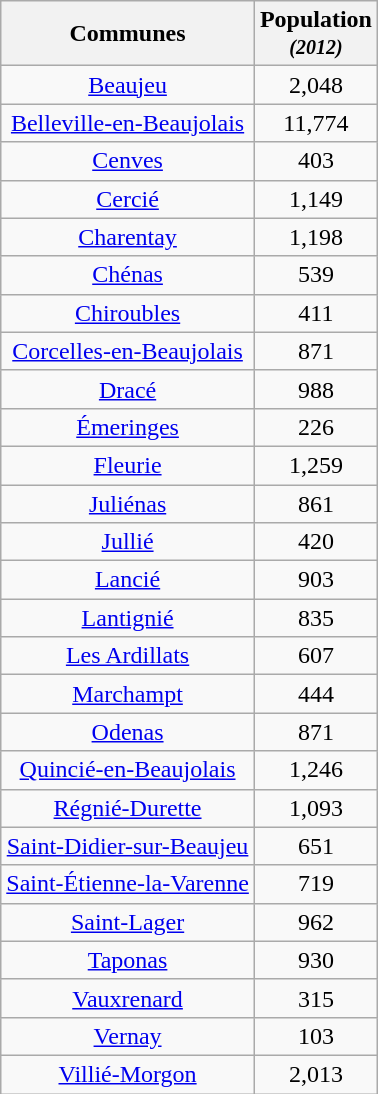<table class="wikitable centre" style="text-align:center;">
<tr>
<th socpe="col">Communes</th>
<th scope="col">Population<br><small><em>(2012)</em></small></th>
</tr>
<tr>
<td><a href='#'>Beaujeu</a></td>
<td>2,048</td>
</tr>
<tr>
<td><a href='#'>Belleville-en-Beaujolais</a></td>
<td>11,774</td>
</tr>
<tr>
<td><a href='#'>Cenves</a></td>
<td>403</td>
</tr>
<tr>
<td><a href='#'>Cercié</a></td>
<td>1,149</td>
</tr>
<tr>
<td><a href='#'>Charentay</a></td>
<td>1,198</td>
</tr>
<tr>
<td><a href='#'>Chénas</a></td>
<td>539</td>
</tr>
<tr>
<td><a href='#'>Chiroubles</a></td>
<td>411</td>
</tr>
<tr>
<td><a href='#'>Corcelles-en-Beaujolais</a></td>
<td>871</td>
</tr>
<tr>
<td><a href='#'>Dracé</a></td>
<td>988</td>
</tr>
<tr>
<td><a href='#'>Émeringes</a></td>
<td>226</td>
</tr>
<tr>
<td><a href='#'>Fleurie</a></td>
<td>1,259</td>
</tr>
<tr>
<td><a href='#'>Juliénas</a></td>
<td>861</td>
</tr>
<tr>
<td><a href='#'>Jullié</a></td>
<td>420</td>
</tr>
<tr>
<td><a href='#'>Lancié</a></td>
<td>903</td>
</tr>
<tr>
<td><a href='#'>Lantignié</a></td>
<td>835</td>
</tr>
<tr>
<td><a href='#'>Les Ardillats</a></td>
<td>607</td>
</tr>
<tr>
<td><a href='#'>Marchampt</a></td>
<td>444</td>
</tr>
<tr>
<td><a href='#'>Odenas</a></td>
<td>871</td>
</tr>
<tr>
<td><a href='#'>Quincié-en-Beaujolais</a></td>
<td>1,246</td>
</tr>
<tr>
<td><a href='#'>Régnié-Durette</a></td>
<td>1,093</td>
</tr>
<tr>
<td><a href='#'>Saint-Didier-sur-Beaujeu</a></td>
<td>651</td>
</tr>
<tr>
<td><a href='#'>Saint-Étienne-la-Varenne</a></td>
<td>719</td>
</tr>
<tr>
<td><a href='#'>Saint-Lager</a></td>
<td>962</td>
</tr>
<tr>
<td><a href='#'>Taponas</a></td>
<td>930</td>
</tr>
<tr>
<td><a href='#'>Vauxrenard</a></td>
<td>315</td>
</tr>
<tr>
<td><a href='#'>Vernay</a></td>
<td>103</td>
</tr>
<tr>
<td><a href='#'>Villié-Morgon</a></td>
<td>2,013</td>
</tr>
</table>
